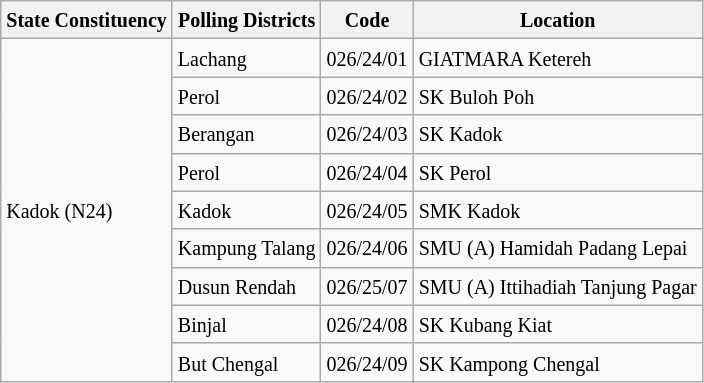<table class="wikitable sortable mw-collapsible">
<tr>
<th><small>State Constituency</small></th>
<th><small>Polling Districts</small></th>
<th><small>Code</small></th>
<th><small>Location</small></th>
</tr>
<tr>
<td rowspan="9"><small>Kadok (N24)</small></td>
<td><small>Lachang</small></td>
<td><small>026/24/01</small></td>
<td><small>GIATMARA Ketereh</small></td>
</tr>
<tr>
<td><small>Perol</small></td>
<td><small>026/24/02</small></td>
<td><small>SK Buloh Poh</small></td>
</tr>
<tr>
<td><small>Berangan</small></td>
<td><small>026/24/03</small></td>
<td><small>SK Kadok</small></td>
</tr>
<tr>
<td><small>Perol</small></td>
<td><small>026/24/04</small></td>
<td><small>SK Perol</small></td>
</tr>
<tr>
<td><small>Kadok</small></td>
<td><small>026/24/05</small></td>
<td><small>SMK Kadok</small></td>
</tr>
<tr>
<td><small>Kampung Talang</small></td>
<td><small>026/24/06</small></td>
<td><small>SMU (A) Hamidah Padang Lepai</small></td>
</tr>
<tr>
<td><small>Dusun Rendah</small></td>
<td><small>026/25/07</small></td>
<td><small>SMU (A) Ittihadiah Tanjung Pagar</small></td>
</tr>
<tr>
<td><small>Binjal</small></td>
<td><small>026/24/08</small></td>
<td><small>SK Kubang Kiat</small></td>
</tr>
<tr>
<td><small>But Chengal</small></td>
<td><small>026/24/09</small></td>
<td><small>SK Kampong Chengal</small></td>
</tr>
</table>
